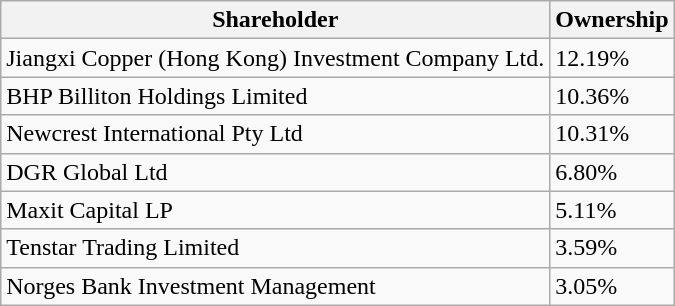<table class="wikitable">
<tr>
<th>Shareholder</th>
<th>Ownership</th>
</tr>
<tr>
<td>Jiangxi Copper (Hong Kong) Investment Company Ltd.</td>
<td>12.19%</td>
</tr>
<tr>
<td>BHP Billiton Holdings Limited</td>
<td>10.36%</td>
</tr>
<tr>
<td>Newcrest International Pty Ltd</td>
<td>10.31%</td>
</tr>
<tr>
<td>DGR Global Ltd</td>
<td>6.80%</td>
</tr>
<tr>
<td>Maxit Capital LP</td>
<td>5.11%</td>
</tr>
<tr>
<td>Tenstar Trading Limited</td>
<td>3.59%</td>
</tr>
<tr>
<td>Norges Bank Investment Management</td>
<td>3.05%</td>
</tr>
</table>
